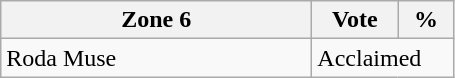<table class="wikitable">
<tr>
<th bgcolor="#DDDDFF" width="200px">Zone 6</th>
<th bgcolor="#DDDDFF" width="50px">Vote</th>
<th bgcolor="#DDDDFF" width="30px">%</th>
</tr>
<tr>
<td>Roda Muse</td>
<td colspan="2">Acclaimed</td>
</tr>
</table>
